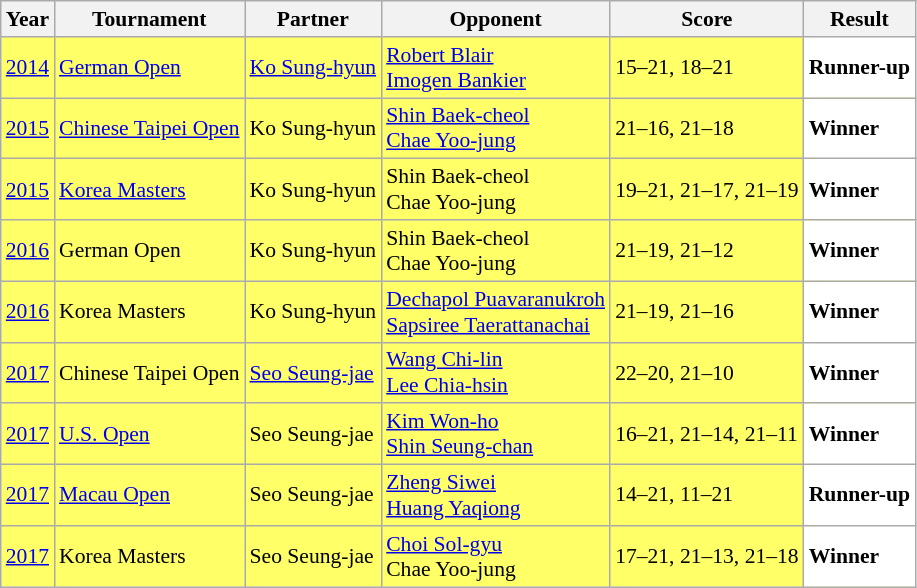<table class="sortable wikitable" style="font-size: 90%;">
<tr>
<th>Year</th>
<th>Tournament</th>
<th>Partner</th>
<th>Opponent</th>
<th>Score</th>
<th>Result</th>
</tr>
<tr style="background:#FFFF67">
<td align="center"><a href='#'>2014</a></td>
<td align="left"><a href='#'>German Open</a></td>
<td align="left"> <a href='#'>Ko Sung-hyun</a></td>
<td align="left"> <a href='#'>Robert Blair</a> <br>  <a href='#'>Imogen Bankier</a></td>
<td align="left">15–21, 18–21</td>
<td style="text-align:left; background:white"> <strong>Runner-up</strong></td>
</tr>
<tr style="background:#FFFF67">
<td align="center"><a href='#'>2015</a></td>
<td align="left"><a href='#'>Chinese Taipei Open</a></td>
<td align="left"> Ko Sung-hyun</td>
<td align="left"> <a href='#'>Shin Baek-cheol</a> <br>  <a href='#'>Chae Yoo-jung</a></td>
<td align="left">21–16, 21–18</td>
<td style="text-align:left; background:white"> <strong>Winner</strong></td>
</tr>
<tr style="background:#FFFF67">
<td align="center"><a href='#'>2015</a></td>
<td align="left"><a href='#'>Korea Masters</a></td>
<td align="left"> Ko Sung-hyun</td>
<td align="left"> Shin Baek-cheol <br>  Chae Yoo-jung</td>
<td align="left">19–21, 21–17, 21–19</td>
<td style="text-align:left; background:white"> <strong>Winner</strong></td>
</tr>
<tr style="background:#FFFF67">
<td align="center"><a href='#'>2016</a></td>
<td align="left">German Open</td>
<td align="left"> Ko Sung-hyun</td>
<td align="left"> Shin Baek-cheol <br>  Chae Yoo-jung</td>
<td align="left">21–19, 21–12</td>
<td style="text-align:left; background:white"> <strong>Winner</strong></td>
</tr>
<tr style="background:#FFFF67">
<td align="center"><a href='#'>2016</a></td>
<td align="left">Korea Masters</td>
<td align="left"> Ko Sung-hyun</td>
<td align="left"> <a href='#'>Dechapol Puavaranukroh</a> <br>  <a href='#'>Sapsiree Taerattanachai</a></td>
<td align="left">21–19, 21–16</td>
<td style="text-align:left; background:white"> <strong>Winner</strong></td>
</tr>
<tr style="background:#FFFF67">
<td align="center"><a href='#'>2017</a></td>
<td align="left">Chinese Taipei Open</td>
<td align="left"> <a href='#'>Seo Seung-jae</a></td>
<td align="left"> <a href='#'>Wang Chi-lin</a> <br>  <a href='#'>Lee Chia-hsin</a></td>
<td align="left">22–20, 21–10</td>
<td style="text-align:left; background:white"> <strong>Winner</strong></td>
</tr>
<tr style="background:#FFFF67">
<td align="center"><a href='#'>2017</a></td>
<td align="left"><a href='#'>U.S. Open</a></td>
<td align="left"> Seo Seung-jae</td>
<td align="left"> <a href='#'>Kim Won-ho</a> <br>  <a href='#'>Shin Seung-chan</a></td>
<td align="left">16–21, 21–14, 21–11</td>
<td style="text-align:left; background:white"> <strong>Winner</strong></td>
</tr>
<tr style="background:#FFFF67">
<td align="center"><a href='#'>2017</a></td>
<td align="left"><a href='#'>Macau Open</a></td>
<td align="left"> Seo Seung-jae</td>
<td align="left"> <a href='#'>Zheng Siwei</a> <br>  <a href='#'>Huang Yaqiong</a></td>
<td align="left">14–21, 11–21</td>
<td style="text-align:left; background:white"> <strong>Runner-up</strong></td>
</tr>
<tr style="background:#FFFF67">
<td align="center"><a href='#'>2017</a></td>
<td align="left">Korea Masters</td>
<td align="left"> Seo Seung-jae</td>
<td align="left"> <a href='#'>Choi Sol-gyu</a> <br>  Chae Yoo-jung</td>
<td align="left">17–21, 21–13, 21–18</td>
<td style="text-align:left; background:white"> <strong>Winner</strong></td>
</tr>
</table>
